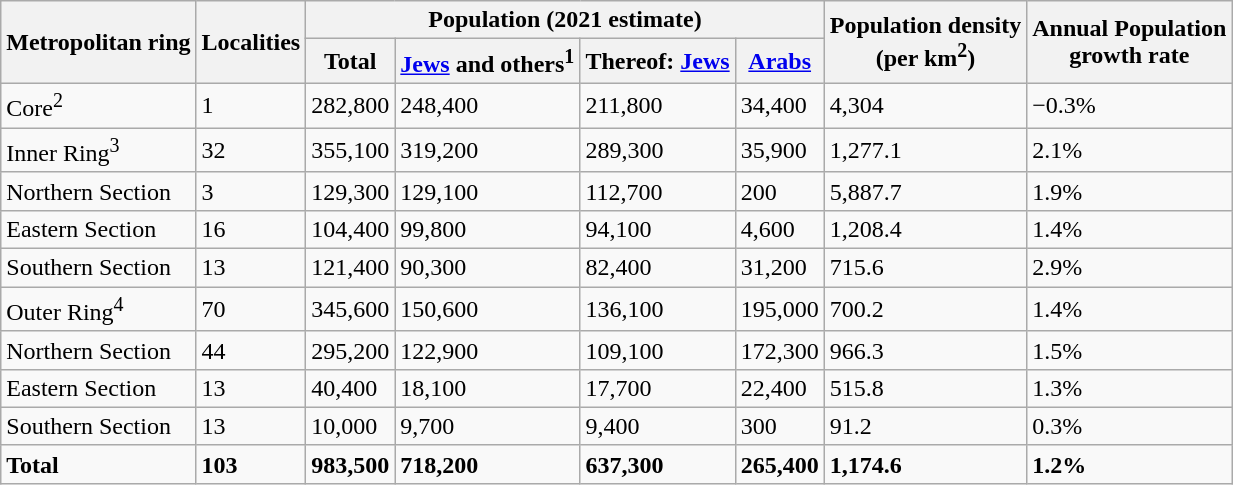<table class="wikitable">
<tr>
<th rowspan="2"><strong>Metropolitan ring</strong></th>
<th rowspan="2"><strong>Localities</strong></th>
<th colspan="4"><strong>Population (2021 estimate)</strong></th>
<th rowspan="2"><strong>Population density<br>(per km<sup>2</sup>)</strong></th>
<th rowspan="2"><strong>Annual Population<br>growth rate</strong></th>
</tr>
<tr>
<th>Total</th>
<th><a href='#'>Jews</a> and others<sup>1</sup></th>
<th>Thereof: <a href='#'>Jews</a></th>
<th><a href='#'>Arabs</a></th>
</tr>
<tr>
<td>Core<sup>2</sup></td>
<td>1</td>
<td>282,800</td>
<td>248,400</td>
<td>211,800</td>
<td>34,400</td>
<td>4,304</td>
<td>−0.3%</td>
</tr>
<tr>
<td>Inner Ring<sup>3</sup></td>
<td>32</td>
<td>355,100</td>
<td>319,200</td>
<td>289,300</td>
<td>35,900</td>
<td>1,277.1</td>
<td>2.1%</td>
</tr>
<tr>
<td>Northern Section</td>
<td>3</td>
<td>129,300</td>
<td>129,100</td>
<td>112,700</td>
<td>200</td>
<td>5,887.7</td>
<td>1.9%</td>
</tr>
<tr>
<td>Eastern Section</td>
<td>16</td>
<td>104,400</td>
<td>99,800</td>
<td>94,100</td>
<td>4,600</td>
<td>1,208.4</td>
<td>1.4%</td>
</tr>
<tr>
<td>Southern Section</td>
<td>13</td>
<td>121,400</td>
<td>90,300</td>
<td>82,400</td>
<td>31,200</td>
<td>715.6</td>
<td>2.9%</td>
</tr>
<tr>
<td>Outer Ring<sup>4</sup></td>
<td>70</td>
<td>345,600</td>
<td>150,600</td>
<td>136,100</td>
<td>195,000</td>
<td>700.2</td>
<td>1.4%</td>
</tr>
<tr>
<td>Northern Section</td>
<td>44</td>
<td>295,200</td>
<td>122,900</td>
<td>109,100</td>
<td>172,300</td>
<td>966.3</td>
<td>1.5%</td>
</tr>
<tr>
<td>Eastern Section</td>
<td>13</td>
<td>40,400</td>
<td>18,100</td>
<td>17,700</td>
<td>22,400</td>
<td>515.8</td>
<td>1.3%</td>
</tr>
<tr>
<td>Southern Section</td>
<td>13</td>
<td>10,000</td>
<td>9,700</td>
<td>9,400</td>
<td>300</td>
<td>91.2</td>
<td>0.3%</td>
</tr>
<tr>
<td><strong>Total</strong></td>
<td><strong>103</strong></td>
<td><strong>983,500</strong></td>
<td><strong>718,200</strong></td>
<td><strong>637,300</strong></td>
<td><strong>265,400</strong></td>
<td><strong>1,174.6</strong></td>
<td><strong>1.2%</strong></td>
</tr>
</table>
